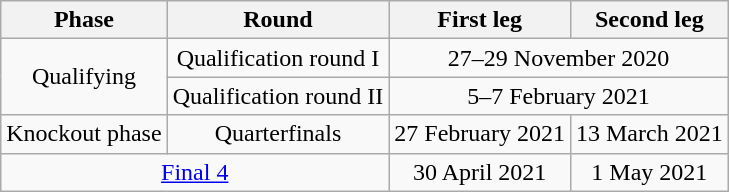<table class="wikitable" style="text-align:center">
<tr>
<th>Phase</th>
<th>Round</th>
<th>First leg</th>
<th>Second leg</th>
</tr>
<tr>
<td rowspan=2>Qualifying</td>
<td>Qualification round I</td>
<td colspan=2>27–29 November 2020</td>
</tr>
<tr>
<td>Qualification round II</td>
<td colspan=2>5–7 February 2021</td>
</tr>
<tr>
<td>Knockout phase</td>
<td>Quarterfinals</td>
<td>27 February 2021</td>
<td>13 March 2021</td>
</tr>
<tr>
<td colspan=2><a href='#'>Final 4</a></td>
<td>30 April 2021</td>
<td>1 May 2021</td>
</tr>
</table>
